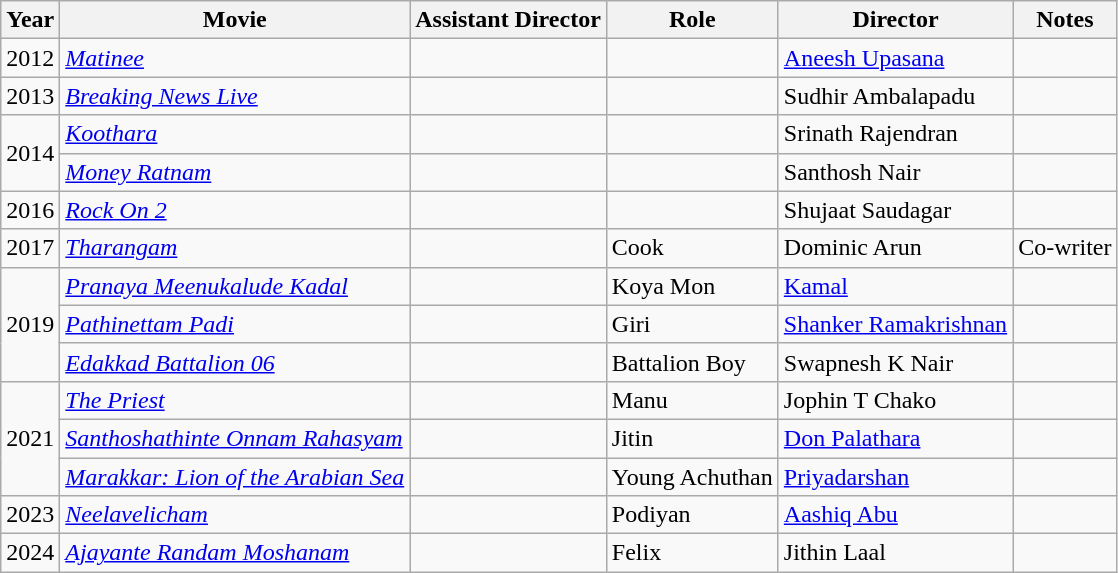<table class="wikitable sortable" |>
<tr>
<th>Year</th>
<th>Movie</th>
<th>Assistant Director</th>
<th>Role</th>
<th>Director</th>
<th class="unsortable">Notes</th>
</tr>
<tr>
<td>2012</td>
<td><em><a href='#'>Matinee</a></em></td>
<td></td>
<td></td>
<td><a href='#'>Aneesh Upasana</a></td>
<td></td>
</tr>
<tr>
<td>2013</td>
<td><em><a href='#'>Breaking News Live</a></em></td>
<td></td>
<td></td>
<td>Sudhir Ambalapadu</td>
<td></td>
</tr>
<tr>
<td rowspan=2>2014</td>
<td><em><a href='#'>Koothara</a></em></td>
<td></td>
<td></td>
<td>Srinath Rajendran</td>
<td></td>
</tr>
<tr>
<td><em><a href='#'>Money Ratnam</a></em></td>
<td></td>
<td></td>
<td>Santhosh Nair</td>
<td></td>
</tr>
<tr>
<td>2016</td>
<td><em><a href='#'>Rock On 2</a></em></td>
<td></td>
<td></td>
<td>Shujaat Saudagar</td>
<td></td>
</tr>
<tr>
<td>2017</td>
<td><em><a href='#'>Tharangam</a></em></td>
<td></td>
<td>Cook</td>
<td>Dominic Arun</td>
<td>Co-writer</td>
</tr>
<tr>
<td rowspan=3>2019</td>
<td><em><a href='#'>Pranaya Meenukalude Kadal</a></em></td>
<td></td>
<td>Koya Mon</td>
<td><a href='#'>Kamal</a></td>
<td></td>
</tr>
<tr>
<td><em><a href='#'>Pathinettam Padi</a></em></td>
<td></td>
<td>Giri</td>
<td><a href='#'>Shanker Ramakrishnan</a></td>
<td></td>
</tr>
<tr>
<td><em><a href='#'>Edakkad Battalion 06</a></em></td>
<td></td>
<td>Battalion Boy</td>
<td>Swapnesh K Nair</td>
</tr>
<tr>
<td rowspan=3>2021</td>
<td><em><a href='#'>The Priest</a></em></td>
<td></td>
<td>Manu</td>
<td>Jophin T Chako</td>
<td></td>
</tr>
<tr>
<td><em><a href='#'>Santhoshathinte Onnam Rahasyam</a></em></td>
<td></td>
<td>Jitin</td>
<td><a href='#'>Don Palathara</a></td>
<td></td>
</tr>
<tr>
<td><em><a href='#'>Marakkar: Lion of the Arabian Sea</a></em></td>
<td></td>
<td>Young Achuthan</td>
<td><a href='#'>Priyadarshan</a></td>
<td></td>
</tr>
<tr>
<td>2023</td>
<td><em><a href='#'>Neelavelicham</a></em></td>
<td></td>
<td>Podiyan</td>
<td><a href='#'>Aashiq Abu</a></td>
<td></td>
</tr>
<tr>
<td>2024</td>
<td><em><a href='#'>Ajayante Randam Moshanam</a></em></td>
<td></td>
<td>Felix</td>
<td>Jithin Laal</td>
<td></td>
</tr>
</table>
